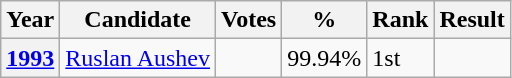<table class="wikitable">
<tr>
<th>Year</th>
<th>Candidate</th>
<th>Votes</th>
<th>%</th>
<th>Rank</th>
<th>Result</th>
</tr>
<tr>
<th><a href='#'>1993</a></th>
<td><a href='#'>Ruslan Aushev</a></td>
<td></td>
<td>99.94%</td>
<td>1st</td>
<td></td>
</tr>
</table>
